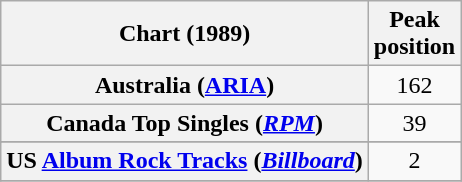<table class="wikitable sortable plainrowheaders">
<tr>
<th>Chart (1989)</th>
<th>Peak<br>position</th>
</tr>
<tr>
<th scope="row">Australia (<a href='#'>ARIA</a>)</th>
<td style="text-align:center;">162</td>
</tr>
<tr>
<th scope="row">Canada Top Singles (<em><a href='#'>RPM</a></em>)</th>
<td style="text-align:center;">39</td>
</tr>
<tr>
</tr>
<tr>
</tr>
<tr>
<th scope="row">US <a href='#'>Album Rock Tracks</a> (<em><a href='#'>Billboard</a></em>)</th>
<td align="center">2</td>
</tr>
<tr>
</tr>
</table>
